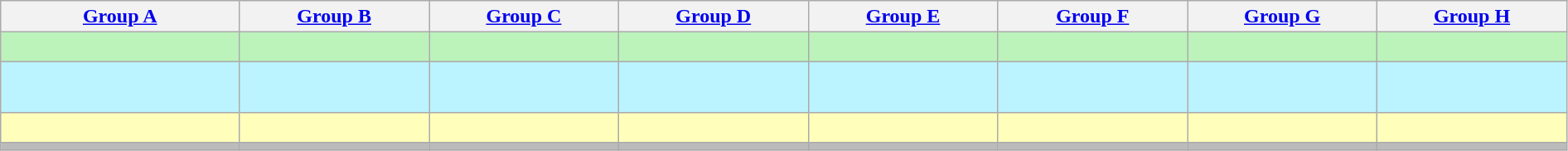<table class="wikitable" style="text-align:center;" width="99.75%">
<tr align="center">
<th width="12.65%"><a href='#'>Group A</a></th>
<th width="10.05%"><a href='#'>Group B</a></th>
<th width="10.05%"><a href='#'>Group C</a></th>
<th width="10.05%"><a href='#'>Group D</a></th>
<th width="10.05%"><a href='#'>Group E</a></th>
<th width="10.05%"><a href='#'>Group F</a></th>
<th width="10.05%"><a href='#'>Group G</a></th>
<th width="10.05%"><a href='#'>Group H</a></th>
</tr>
<tr style="background:#BBF3BB; font-size:90%">
<td style="vertical-align:top"><br></td>
<td style="vertical-align:top"></td>
<td style="vertical-align:top"><br></td>
<td style="vertical-align:top"></td>
<td style="vertical-align:top"><br></td>
<td style="vertical-align:top"><br></td>
<td style="vertical-align:top"></td>
<td style="vertical-align:top"></td>
</tr>
<tr style="background:#BBF3FF; font-size:90%">
<td style="vertical-align:top"></td>
<td style="vertical-align:top"><br></td>
<td style="vertical-align:top"></td>
<td style="vertical-align:top"><br><br></td>
<td style="vertical-align:top"><br></td>
<td style="vertical-align:top"></td>
<td style="vertical-align:top"><br><br></td>
<td style="vertical-align:top"><br><br></td>
</tr>
<tr style="background:#FFFFBB; font-size:90%">
<td style="vertical-align:top"><br></td>
<td style="vertical-align:top"><br></td>
<td style="vertical-align:top"><br></td>
<td style="vertical-align:top"></td>
<td style="vertical-align:top"></td>
<td style="vertical-align:top"></td>
<td style="vertical-align:top"></td>
<td style="vertical-align:top"></td>
</tr>
<tr style="background:#BBBBBB; font-size:90%">
<td style="vertical-align:top"></td>
<td style="vertical-align:top"></td>
<td style="vertical-align:top"></td>
<td style="vertical-align:top"></td>
<td style="vertical-align:top"></td>
<td style="vertical-align:top"></td>
<td style="vertical-align:top"></td>
<td style="vertical-align:top"></td>
</tr>
</table>
